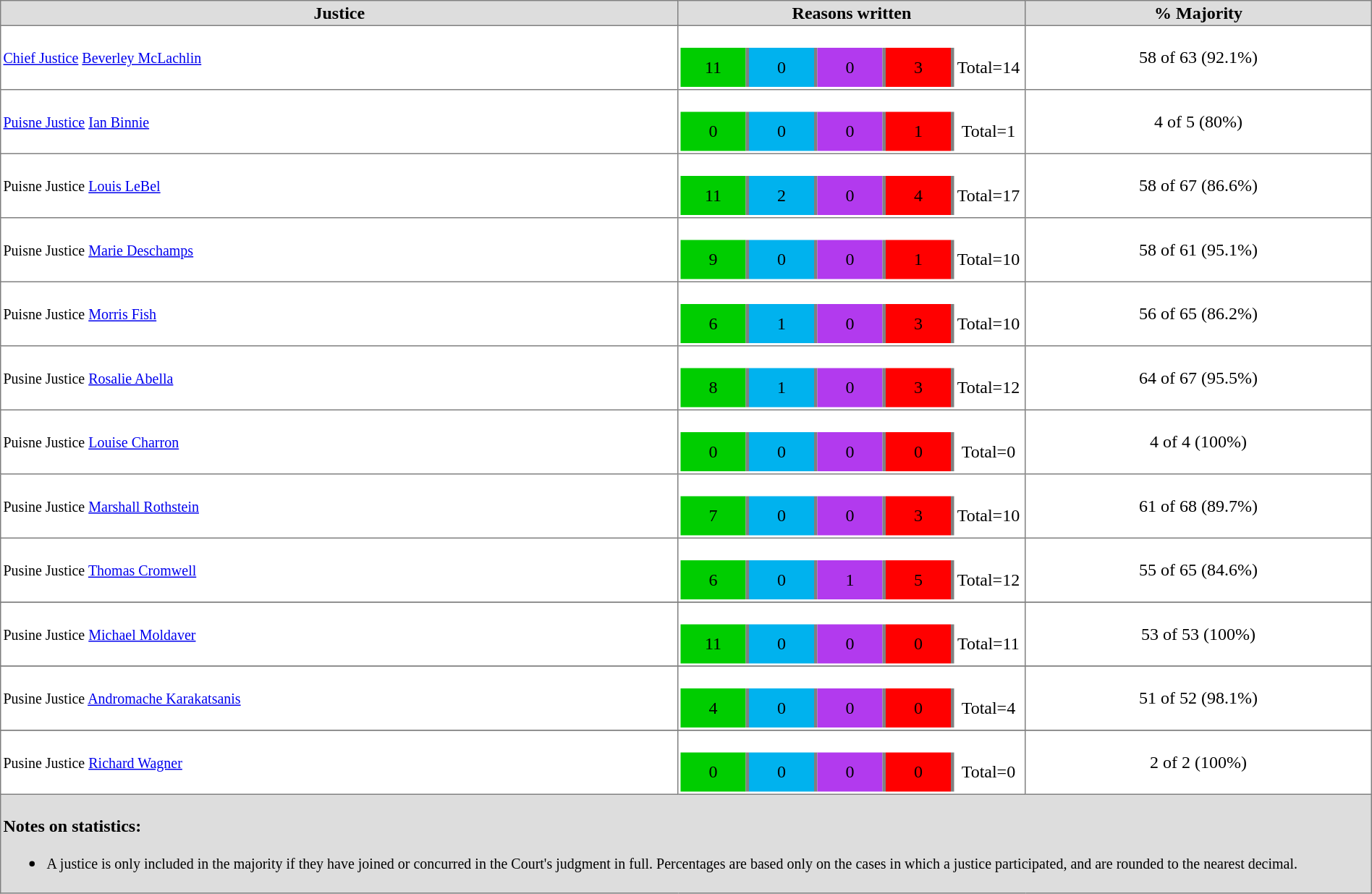<table width=100% cellpadding="2" cellspacing="0" border="1" style="border-collapse:collapse;">
<tr>
<th bgcolor=#DDDDDD>Justice</th>
<th bgcolor=#DDDDDD>Reasons written</th>
<th bgcolor=#DDDDDD>% Majority</th>
</tr>
<tr>
<td><small><a href='#'>Chief Justice</a> <a href='#'>Beverley McLachlin</a></small></td>
<td><br><table cellpadding="0" cellspacing="0" border="0" align="center" width=100%>
<tr>
<td width=19% align=center bgcolor="#00CD00">11</td>
<td width=1% bgcolor=gray><br><br></td>
<td width=19% align=center bgcolor="#00B2EE">0</td>
<td width=1% bgcolor=gray><br><br></td>
<td width=19% align=center bgcolor="#B23AEE">0</td>
<td width=1% bgcolor=gray><br><br></td>
<td width=19% align=center bgcolor="red">3</td>
<td width=1% bgcolor=gray><br><br></td>
<td width=20% align=center>Total=14</td>
</tr>
</table>
</td>
<td align=center>58 of 63 (92.1%)</td>
</tr>
<tr>
<td><small><a href='#'>Puisne Justice</a> <a href='#'>Ian Binnie</a></small></td>
<td><br><table cellpadding="0" cellspacing="0" border="0" align="center" width=100%>
<tr>
<td width=19% align=center bgcolor="#00CD00">0</td>
<td width=1% bgcolor=gray><br><br></td>
<td width=19% align=center bgcolor="#00B2EE">0</td>
<td width=1% bgcolor=gray><br><br></td>
<td width=19% align=center bgcolor="#B23AEE">0</td>
<td width=1% bgcolor=gray><br><br></td>
<td width=19% align=center bgcolor="red">1</td>
<td width=1% bgcolor=gray><br><br></td>
<td width=20% align=center>Total=1</td>
</tr>
</table>
</td>
<td align=center>4 of 5 (80%)</td>
</tr>
<tr>
<td><small>Puisne Justice <a href='#'>Louis LeBel</a></small></td>
<td><br><table cellpadding="0" cellspacing="0" border="0" align="center" width=100%>
<tr>
<td width=19% align=center bgcolor="#00CD00">11</td>
<td width=1% bgcolor=gray><br><br></td>
<td width=19% align=center bgcolor="#00B2EE">2</td>
<td width=1% bgcolor=gray><br><br></td>
<td width=19% align=center bgcolor="#B23AEE">0</td>
<td width=1% bgcolor=gray><br><br></td>
<td width=19% align=center bgcolor="red">4</td>
<td width=1% bgcolor=gray><br><br></td>
<td width=20% align=center>Total=17</td>
</tr>
</table>
</td>
<td align=center>58 of 67 (86.6%)</td>
</tr>
<tr>
<td><small>Puisne Justice <a href='#'>Marie Deschamps</a></small></td>
<td><br><table cellpadding="0" cellspacing="0" border="0" align="center" width=100%>
<tr>
<td width=19% align=center bgcolor="#00CD00">9</td>
<td width=1% bgcolor=gray><br><br></td>
<td width=19% align=center bgcolor="#00B2EE">0</td>
<td width=1% bgcolor=gray><br><br></td>
<td width=19% align=center bgcolor="#B23AEE">0</td>
<td width=1% bgcolor=gray><br><br></td>
<td width=19% align=center bgcolor="red">1</td>
<td width=1% bgcolor=gray><br><br></td>
<td width=20% align=center>Total=10</td>
</tr>
</table>
</td>
<td align=center>58 of 61 (95.1%)</td>
</tr>
<tr>
<td><small>Puisne Justice <a href='#'>Morris Fish</a></small></td>
<td><br><table cellpadding="0" cellspacing="0" border="0" align="center" width=100%>
<tr>
<td width=19% align=center bgcolor="#00CD00">6</td>
<td width=1% bgcolor=gray><br><br></td>
<td width=19% align=center bgcolor="#00B2EE">1</td>
<td width=1% bgcolor=gray><br><br></td>
<td width=19% align=center bgcolor="#B23AEE">0</td>
<td width=1% bgcolor=gray><br><br></td>
<td width=19% align=center bgcolor="red">3</td>
<td width=1% bgcolor=gray><br><br></td>
<td width=20% align=center>Total=10</td>
</tr>
</table>
</td>
<td align=center>56 of 65 (86.2%)</td>
</tr>
<tr>
<td><small>Pusine Justice <a href='#'>Rosalie Abella</a></small></td>
<td><br><table cellpadding="0" cellspacing="0" border="0" align="center" width=100%>
<tr>
<td width=19% align=center bgcolor="#00CD00">8</td>
<td width=1% bgcolor=gray><br><br></td>
<td width=19% align=center bgcolor="#00B2EE">1</td>
<td width=1% bgcolor=gray><br><br></td>
<td width=19% align=center bgcolor="#B23AEE">0</td>
<td width=1% bgcolor=gray><br><br></td>
<td width=19% align=center bgcolor="red">3</td>
<td width=1% bgcolor=gray><br><br></td>
<td width=20% align=center>Total=12</td>
</tr>
</table>
</td>
<td align=center>64 of 67 (95.5%)</td>
</tr>
<tr>
<td><small>Puisne Justice <a href='#'>Louise Charron</a></small></td>
<td><br><table cellpadding="0" cellspacing="0" border="0" align="center" width=100%>
<tr>
<td width=19% align=center bgcolor="#00CD00">0</td>
<td width=1% bgcolor=gray><br><br></td>
<td width=19% align=center bgcolor="#00B2EE">0</td>
<td width=1% bgcolor=gray><br><br></td>
<td width=19% align=center bgcolor="#B23AEE">0</td>
<td width=1% bgcolor=gray><br><br></td>
<td width=19% align=center bgcolor="red">0</td>
<td width=1% bgcolor=gray><br><br></td>
<td width=20% align=center>Total=0</td>
</tr>
</table>
</td>
<td align=center>4 of 4 (100%)</td>
</tr>
<tr>
<td><small>Pusine Justice <a href='#'>Marshall Rothstein</a></small></td>
<td><br><table cellpadding="0" cellspacing="0" border="0" align="center" width=100%>
<tr>
<td width=19% align=center bgcolor="#00CD00">7</td>
<td width=1% bgcolor=gray><br><br></td>
<td width=19% align=center bgcolor="#00B2EE">0</td>
<td width=1% bgcolor=gray><br><br></td>
<td width=19% align=center bgcolor="#B23AEE">0</td>
<td width=1% bgcolor=gray><br><br></td>
<td width=19% align=center bgcolor="red">3</td>
<td width=1% bgcolor=gray><br><br></td>
<td width=20% align=center>Total=10</td>
</tr>
</table>
</td>
<td align=center>61 of 68 (89.7%)</td>
</tr>
<tr>
<td><small>Pusine Justice <a href='#'>Thomas Cromwell</a></small></td>
<td><br><table cellpadding="0" cellspacing="0" border="0" align="center" width=100%>
<tr>
<td width=19% align=center bgcolor="#00CD00">6</td>
<td width=1% bgcolor=gray><br><br></td>
<td width=19% align=center bgcolor="#00B2EE">0</td>
<td width=1% bgcolor=gray><br><br></td>
<td width=19% align=center bgcolor="#B23AEE">1</td>
<td width=1% bgcolor=gray><br><br></td>
<td width=19% align=center bgcolor="red">5</td>
<td width=1% bgcolor=gray><br><br></td>
<td width=20% align=center>Total=12</td>
</tr>
</table>
</td>
<td align=center>55 of 65 (84.6%)</td>
</tr>
<tr>
</tr>
<tr>
<td><small>Pusine Justice <a href='#'>Michael Moldaver</a></small></td>
<td><br><table cellpadding="0" cellspacing="0" border="0" align="center" width=100%>
<tr>
<td width=19% align=center bgcolor="#00CD00">11</td>
<td width=1% bgcolor=gray><br><br></td>
<td width=19% align=center bgcolor="#00B2EE">0</td>
<td width=1% bgcolor=gray><br><br></td>
<td width=19% align=center bgcolor="#B23AEE">0</td>
<td width=1% bgcolor=gray><br><br></td>
<td width=19% align=center bgcolor="red">0</td>
<td width=1% bgcolor=gray><br><br></td>
<td width=20% align=center>Total=11</td>
</tr>
</table>
</td>
<td align=center>53 of 53 (100%)</td>
</tr>
<tr>
</tr>
<tr>
<td><small>Pusine Justice <a href='#'>Andromache Karakatsanis</a></small></td>
<td><br><table cellpadding="0" cellspacing="0" border="0" align="center" width=100%>
<tr>
<td width=19% align=center bgcolor="#00CD00">4</td>
<td width=1% bgcolor=gray><br><br></td>
<td width=19% align=center bgcolor="#00B2EE">0</td>
<td width=1% bgcolor=gray><br><br></td>
<td width=19% align=center bgcolor="#B23AEE">0</td>
<td width=1% bgcolor=gray><br><br></td>
<td width=19% align=center bgcolor="red">0</td>
<td width=1% bgcolor=gray><br><br></td>
<td width=20% align=center>Total=4</td>
</tr>
</table>
</td>
<td align=center>51 of 52 (98.1%)</td>
</tr>
<tr>
</tr>
<tr>
<td><small>Pusine Justice <a href='#'>Richard Wagner</a></small></td>
<td><br><table cellpadding="0" cellspacing="0" border="0" align="center" width=100%>
<tr>
<td width=19% align=center bgcolor="#00CD00">0</td>
<td width=1% bgcolor=gray><br><br></td>
<td width=19% align=center bgcolor="#00B2EE">0</td>
<td width=1% bgcolor=gray><br><br></td>
<td width=19% align=center bgcolor="#B23AEE">0</td>
<td width=1% bgcolor=gray><br><br></td>
<td width=19% align=center bgcolor="red">0</td>
<td width=1% bgcolor=gray><br><br></td>
<td width=20% align=center>Total=0</td>
</tr>
</table>
</td>
<td align=center>2 of 2 (100%)</td>
</tr>
<tr>
<td bgcolor=#DDDDDD colspan=5><br><strong>Notes on statistics:</strong><ul><li><small>A justice is only included in the majority if they have joined or concurred in the Court's judgment in full.  Percentages are based only on the cases in which a justice participated, and are rounded to the nearest decimal.</small></li></ul></td>
</tr>
</table>
